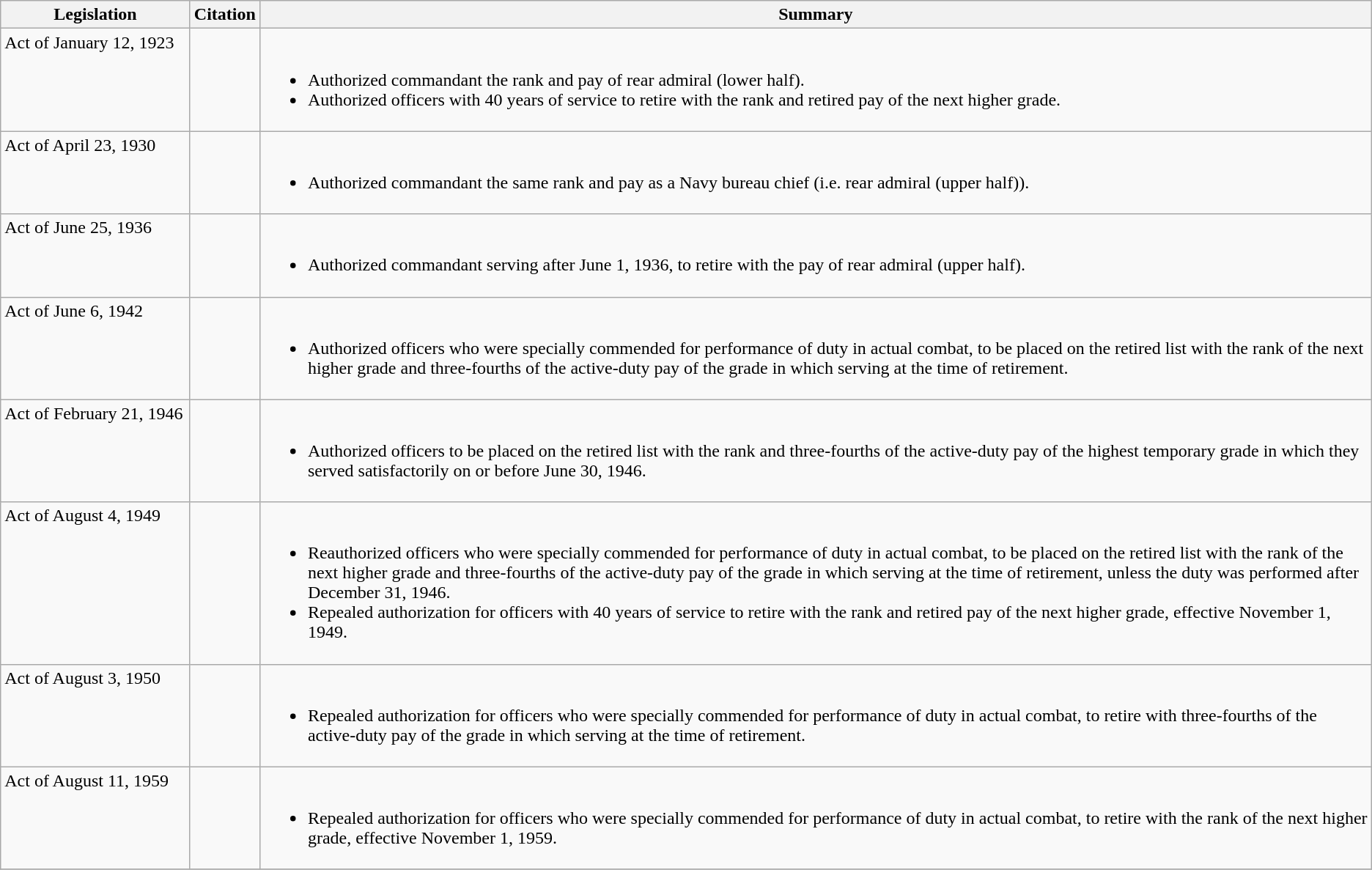<table class="wikitable">
<tr>
<th width = 165>Legislation</th>
<th>Citation</th>
<th>Summary</th>
</tr>
<tr valign=top>
<td>Act of January 12, 1923</td>
<td> <br> </td>
<td><br><ul><li>Authorized commandant the rank and pay of rear admiral (lower half).</li><li>Authorized officers with 40 years of service to retire with the rank and retired pay of the next higher grade.</li></ul></td>
</tr>
<tr valign=top>
<td>Act of April 23, 1930</td>
<td> </td>
<td><br><ul><li>Authorized commandant the same rank and pay as a Navy bureau chief (i.e. rear admiral (upper half)).</li></ul></td>
</tr>
<tr valign=top>
<td>Act of June 25, 1936</td>
<td> </td>
<td><br><ul><li>Authorized commandant serving after June 1, 1936, to retire with the pay of rear admiral (upper half).</li></ul></td>
</tr>
<tr valign=top>
<td>Act of June 6, 1942</td>
<td> </td>
<td><br><ul><li>Authorized officers who were specially commended for performance of duty in actual combat, to be placed on the retired list with the rank of the next higher grade and three-fourths of the active-duty pay of the grade in which serving at the time of retirement.</li></ul></td>
</tr>
<tr valign=top>
<td>Act of February 21, 1946</td>
<td> </td>
<td><br><ul><li>Authorized officers to be placed on the retired list with the rank and three-fourths of the active-duty pay of the highest temporary grade in which they served satisfactorily on or before June 30, 1946.</li></ul></td>
</tr>
<tr valign=top>
<td>Act of August 4, 1949</td>
<td> <br> </td>
<td><br><ul><li>Reauthorized officers who were specially commended for performance of duty in actual combat, to be placed on the retired list with the rank of the next higher grade and three-fourths of the active-duty pay of the grade in which serving at the time of retirement, unless the duty was performed after December 31, 1946.</li><li>Repealed authorization for officers with 40 years of service to retire with the rank and retired pay of the next higher grade, effective November 1, 1949.</li></ul></td>
</tr>
<tr valign=top>
<td>Act of August 3, 1950</td>
<td> </td>
<td><br><ul><li>Repealed authorization for officers who were specially commended for performance of duty in actual combat, to retire with three-fourths of the active-duty pay of the grade in which serving at the time of retirement.</li></ul></td>
</tr>
<tr valign=top>
<td>Act of August 11, 1959</td>
<td> </td>
<td><br><ul><li>Repealed authorization for officers who were specially commended for performance of duty in actual combat, to retire with the rank of the next higher grade, effective November 1, 1959.</li></ul></td>
</tr>
<tr>
</tr>
</table>
